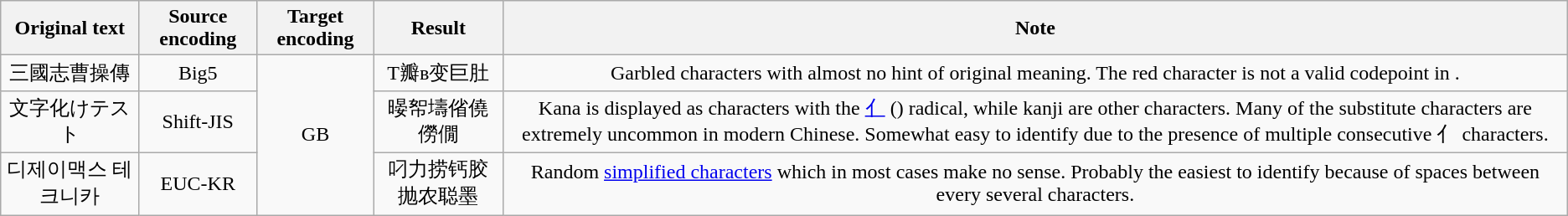<table class="wikitable" style="text-align: center;">
<tr>
<th>Original text</th>
<th>Source encoding</th>
<th>Target encoding</th>
<th>Result</th>
<th>Note</th>
</tr>
<tr>
<td>三國志曹操傳</td>
<td>Big5</td>
<td rowspan="3">GB</td>
<td>T瓣в变巨肚</td>
<td>Garbled characters with almost no hint of original meaning. The red character is not a valid codepoint in .</td>
</tr>
<tr>
<td>文字化けテスト</td>
<td>Shift-JIS</td>
<td>暥帤壔偗僥僗僩</td>
<td>Kana is displayed as characters with the <a href='#'>亻</a> () radical, while kanji are other characters. Many of the substitute characters are extremely uncommon in modern Chinese. Somewhat easy to identify due to the presence of multiple consecutive 亻 characters.</td>
</tr>
<tr>
<td>디제이맥스 테크니카</td>
<td>EUC-KR</td>
<td>叼力捞钙胶 抛农聪墨</td>
<td>Random <a href='#'>simplified characters</a> which in most cases make no sense. Probably the easiest to identify because of spaces between every several characters.</td>
</tr>
</table>
